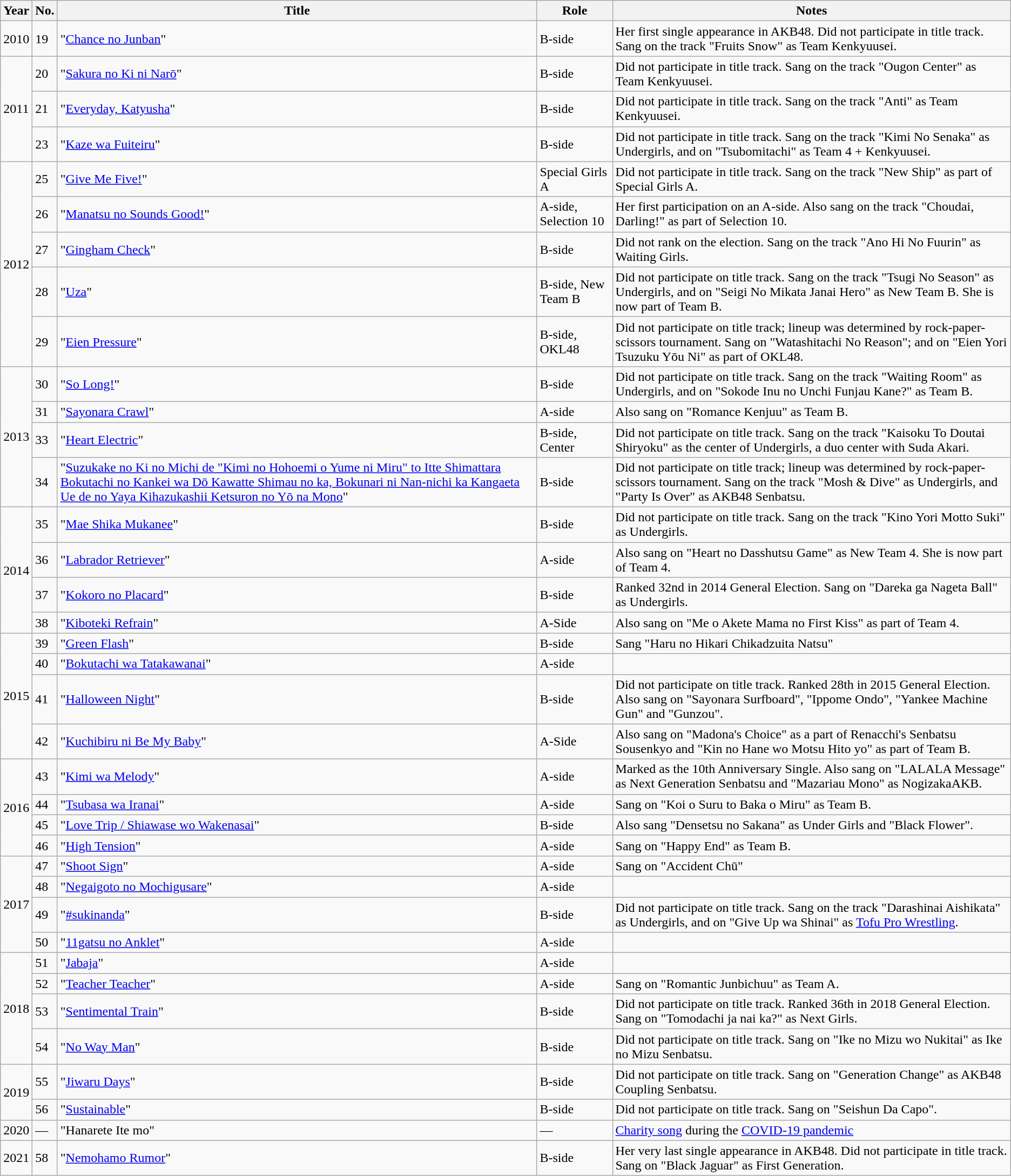<table class="wikitable sortable">
<tr>
<th>Year</th>
<th data-sort-type="number">No. </th>
<th>Title </th>
<th>Role  </th>
<th class="unsortable">Notes </th>
</tr>
<tr>
<td>2010</td>
<td>19</td>
<td>"<a href='#'>Chance no Junban</a>"</td>
<td>B-side</td>
<td>Her first single appearance in AKB48. Did not participate in title track. Sang on the track "Fruits Snow" as Team Kenkyuusei.</td>
</tr>
<tr>
<td rowspan="3">2011</td>
<td>20</td>
<td>"<a href='#'>Sakura no Ki ni Narō</a>"</td>
<td>B-side</td>
<td>Did not participate in title track. Sang on the track "Ougon Center" as Team Kenkyuusei.</td>
</tr>
<tr>
<td>21</td>
<td>"<a href='#'>Everyday, Katyusha</a>"</td>
<td>B-side</td>
<td>Did not participate in title track. Sang on the track "Anti" as Team Kenkyuusei.</td>
</tr>
<tr>
<td>23</td>
<td>"<a href='#'>Kaze wa Fuiteiru</a>"</td>
<td>B-side</td>
<td>Did not participate in title track. Sang on the track "Kimi No Senaka" as Undergirls, and on "Tsubomitachi" as Team 4 + Kenkyuusei.</td>
</tr>
<tr>
<td rowspan="5">2012</td>
<td>25</td>
<td>"<a href='#'>Give Me Five!</a>"</td>
<td>Special Girls A</td>
<td>Did not participate in title track. Sang on the track "New Ship" as part of Special Girls A.</td>
</tr>
<tr>
<td>26</td>
<td>"<a href='#'>Manatsu no Sounds Good!</a>"</td>
<td>A-side, Selection 10</td>
<td>Her first participation on an A-side. Also sang on the track "Choudai, Darling!" as part of Selection 10.</td>
</tr>
<tr>
<td>27</td>
<td>"<a href='#'>Gingham Check</a>"</td>
<td>B-side</td>
<td>Did not rank on the election. Sang on the track "Ano Hi No Fuurin" as Waiting Girls.</td>
</tr>
<tr>
<td>28</td>
<td>"<a href='#'>Uza</a>"</td>
<td>B-side, New Team B</td>
<td>Did not participate on title track. Sang on the track "Tsugi No Season" as Undergirls, and on "Seigi No Mikata Janai Hero" as New Team B. She is now part of Team B.</td>
</tr>
<tr>
<td>29</td>
<td>"<a href='#'>Eien Pressure</a>"</td>
<td>B-side, OKL48</td>
<td>Did not participate on title track; lineup was determined by rock-paper-scissors tournament. Sang on "Watashitachi No Reason"; and on "Eien Yori Tsuzuku Yōu Ni" as part of OKL48.</td>
</tr>
<tr>
<td rowspan="4">2013</td>
<td>30</td>
<td>"<a href='#'>So Long!</a>"</td>
<td>B-side</td>
<td>Did not participate on title track. Sang on the track "Waiting Room" as Undergirls, and on "Sokode Inu no Unchi Funjau Kane?" as Team B.</td>
</tr>
<tr>
<td>31</td>
<td>"<a href='#'>Sayonara Crawl</a>"</td>
<td>A-side</td>
<td>Also sang on "Romance Kenjuu" as Team B.</td>
</tr>
<tr>
<td>33</td>
<td>"<a href='#'>Heart Electric</a>"</td>
<td>B-side, Center</td>
<td>Did not participate on title track. Sang on the track "Kaisoku To Doutai Shiryoku" as the center of Undergirls, a duo center with Suda Akari.</td>
</tr>
<tr>
<td>34</td>
<td>"<a href='#'>Suzukake no Ki no Michi de "Kimi no Hohoemi o Yume ni Miru" to Itte Shimattara Bokutachi no Kankei wa Dō Kawatte Shimau no ka, Bokunari ni Nan-nichi ka Kangaeta Ue de no Yaya Kihazukashii Ketsuron no Yō na Mono</a>"</td>
<td>B-side</td>
<td>Did not participate on title track; lineup was determined by rock-paper-scissors tournament. Sang on the track "Mosh & Dive" as Undergirls, and "Party Is Over" as AKB48 Senbatsu.</td>
</tr>
<tr>
<td rowspan="4">2014</td>
<td>35</td>
<td>"<a href='#'>Mae Shika Mukanee</a>"</td>
<td>B-side</td>
<td>Did not participate on title track. Sang on the track "Kino Yori Motto Suki" as Undergirls.</td>
</tr>
<tr>
<td>36</td>
<td>"<a href='#'>Labrador Retriever</a>"</td>
<td>A-side</td>
<td>Also sang on "Heart no Dasshutsu Game" as New Team 4. She is now part of Team 4.</td>
</tr>
<tr>
<td>37</td>
<td>"<a href='#'>Kokoro no Placard</a>"</td>
<td>B-side</td>
<td>Ranked 32nd in 2014 General Election. Sang on "Dareka ga Nageta Ball" as Undergirls.</td>
</tr>
<tr>
<td>38</td>
<td>"<a href='#'>Kiboteki Refrain</a>"</td>
<td>A-Side</td>
<td>Also sang on "Me o Akete Mama no First Kiss" as part of Team 4.</td>
</tr>
<tr>
<td rowspan="4">2015</td>
<td>39</td>
<td>"<a href='#'>Green Flash</a>"</td>
<td>B-side</td>
<td>Sang "Haru no Hikari Chikadzuita Natsu"</td>
</tr>
<tr>
<td>40</td>
<td>"<a href='#'>Bokutachi wa Tatakawanai</a>"</td>
<td>A-side</td>
<td></td>
</tr>
<tr>
<td>41</td>
<td>"<a href='#'>Halloween Night</a>"</td>
<td>B-side</td>
<td>Did not participate on title track. Ranked 28th in 2015 General Election. Also sang on "Sayonara Surfboard", "Ippome Ondo", "Yankee Machine Gun" and "Gunzou".</td>
</tr>
<tr>
<td>42</td>
<td>"<a href='#'>Kuchibiru ni Be My Baby</a>"</td>
<td>A-Side</td>
<td>Also sang on "Madona's Choice" as a part of Renacchi's Senbatsu Sousenkyo and "Kin no Hane wo Motsu Hito yo" as part of Team B.</td>
</tr>
<tr>
<td rowspan="4">2016</td>
<td>43</td>
<td>"<a href='#'>Kimi wa Melody</a>"</td>
<td>A-side</td>
<td>Marked as the 10th Anniversary Single. Also sang on "LALALA Message" as Next Generation Senbatsu and "Mazariau Mono" as NogizakaAKB.</td>
</tr>
<tr>
<td>44</td>
<td>"<a href='#'>Tsubasa wa Iranai</a>"</td>
<td>A-side</td>
<td>Sang on "Koi o Suru to Baka o Miru" as Team B.</td>
</tr>
<tr>
<td>45</td>
<td>"<a href='#'>Love Trip / Shiawase wo Wakenasai</a>"</td>
<td>B-side</td>
<td>Also sang "Densetsu no Sakana" as Under Girls and "Black Flower".</td>
</tr>
<tr>
<td>46</td>
<td>"<a href='#'>High Tension</a>"</td>
<td>A-side</td>
<td>Sang on "Happy End" as Team B.</td>
</tr>
<tr>
<td rowspan="4">2017</td>
<td>47</td>
<td>"<a href='#'>Shoot Sign</a>"</td>
<td>A-side</td>
<td>Sang on "Accident Chū"</td>
</tr>
<tr>
<td>48</td>
<td>"<a href='#'>Negaigoto no Mochigusare</a>"</td>
<td>A-side</td>
<td></td>
</tr>
<tr>
<td>49</td>
<td>"<a href='#'>#sukinanda</a>"</td>
<td>B-side</td>
<td>Did not participate on title track. Sang on the track "Darashinai Aishikata" as Undergirls, and on "Give Up wa Shinai" as <a href='#'>Tofu Pro Wrestling</a>.</td>
</tr>
<tr>
<td>50</td>
<td>"<a href='#'>11gatsu no Anklet</a>"</td>
<td>A-side</td>
<td></td>
</tr>
<tr>
<td rowspan="4">2018</td>
<td>51</td>
<td>"<a href='#'>Jabaja</a>"</td>
<td>A-side</td>
<td></td>
</tr>
<tr>
<td>52</td>
<td>"<a href='#'>Teacher Teacher</a>"</td>
<td>A-side</td>
<td>Sang on "Romantic Junbichuu" as Team A.</td>
</tr>
<tr>
<td>53</td>
<td>"<a href='#'>Sentimental Train</a>"</td>
<td>B-side</td>
<td>Did not participate on title track. Ranked 36th in 2018 General Election. Sang on "Tomodachi ja nai ka?" as Next Girls.</td>
</tr>
<tr>
<td>54</td>
<td>"<a href='#'>No Way Man</a>"</td>
<td>B-side</td>
<td>Did not participate on title track. Sang on "Ike no Mizu wo Nukitai" as Ike no Mizu Senbatsu.</td>
</tr>
<tr>
<td rowspan="2">2019</td>
<td>55</td>
<td>"<a href='#'>Jiwaru Days</a>"</td>
<td>B-side</td>
<td>Did not participate on title track. Sang on "Generation Change" as AKB48 Coupling Senbatsu.</td>
</tr>
<tr>
<td>56</td>
<td>"<a href='#'>Sustainable</a>"</td>
<td>B-side</td>
<td>Did not participate on title track. Sang on "Seishun Da Capo".</td>
</tr>
<tr>
<td>2020</td>
<td>—</td>
<td>"Hanarete Ite mo"</td>
<td>—</td>
<td><a href='#'>Charity song</a> during the <a href='#'>COVID-19 pandemic</a></td>
</tr>
<tr>
<td>2021</td>
<td>58</td>
<td>"<a href='#'>Nemohamo Rumor</a>"</td>
<td>B-side</td>
<td>Her very last single appearance in AKB48. Did not participate in title track. Sang on "Black Jaguar" as First Generation.</td>
</tr>
</table>
